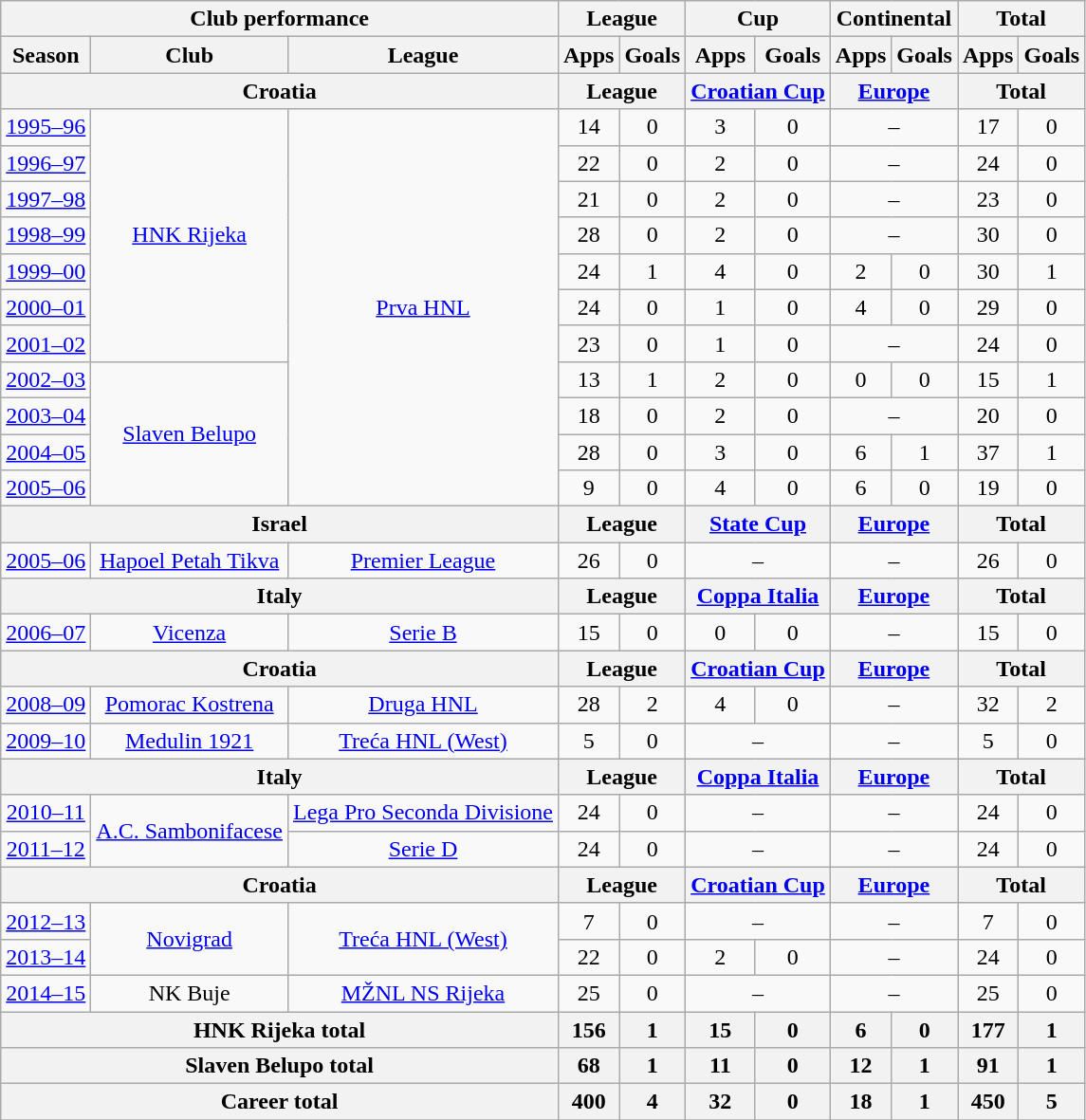<table class="wikitable" style="text-align:center;">
<tr>
<th colspan=3>Club performance</th>
<th colspan=2>League</th>
<th colspan=2>Cup</th>
<th colspan=2>Continental</th>
<th colspan=2>Total</th>
</tr>
<tr>
<th>Season</th>
<th>Club</th>
<th>League</th>
<th>Apps</th>
<th>Goals</th>
<th>Apps</th>
<th>Goals</th>
<th>Apps</th>
<th>Goals</th>
<th>Apps</th>
<th>Goals</th>
</tr>
<tr>
<th colspan=3>Croatia</th>
<th colspan=2>League</th>
<th colspan=2><a href='#'>Croatian Cup</a></th>
<th colspan=2><a href='#'>Europe</a></th>
<th colspan=2>Total</th>
</tr>
<tr>
<td><a href='#'>1995–96</a></td>
<td rowspan="7"><a href='#'>HNK Rijeka</a></td>
<td rowspan="11"><a href='#'>Prva HNL</a></td>
<td>14</td>
<td>0</td>
<td>3</td>
<td>0</td>
<td colspan="2">–</td>
<td>17</td>
<td>0</td>
</tr>
<tr>
<td><a href='#'>1996–97</a></td>
<td>22</td>
<td>0</td>
<td>2</td>
<td>0</td>
<td colspan="2">–</td>
<td>24</td>
<td>0</td>
</tr>
<tr>
<td><a href='#'>1997–98</a></td>
<td>21</td>
<td>0</td>
<td>2</td>
<td>0</td>
<td colspan="2">–</td>
<td>23</td>
<td>0</td>
</tr>
<tr>
<td><a href='#'>1998–99</a></td>
<td>28</td>
<td>0</td>
<td>2</td>
<td>0</td>
<td colspan="2">–</td>
<td>30</td>
<td>0</td>
</tr>
<tr>
<td><a href='#'>1999–00</a></td>
<td>24</td>
<td>1</td>
<td>4</td>
<td>0</td>
<td>2</td>
<td>0</td>
<td>30</td>
<td>1</td>
</tr>
<tr>
<td><a href='#'>2000–01</a></td>
<td>24</td>
<td>0</td>
<td>1</td>
<td>0</td>
<td>4</td>
<td>0</td>
<td>29</td>
<td>0</td>
</tr>
<tr>
<td><a href='#'>2001–02</a></td>
<td>23</td>
<td>0</td>
<td>1</td>
<td>0</td>
<td colspan="2">–</td>
<td>24</td>
<td>0</td>
</tr>
<tr>
<td><a href='#'>2002–03</a></td>
<td rowspan="4"><a href='#'>Slaven Belupo</a></td>
<td>13</td>
<td>1</td>
<td>2</td>
<td>0</td>
<td>0</td>
<td>0</td>
<td>15</td>
<td>1</td>
</tr>
<tr>
<td><a href='#'>2003–04</a></td>
<td>18</td>
<td>0</td>
<td>2</td>
<td>0</td>
<td colspan="2">–</td>
<td>20</td>
<td>0</td>
</tr>
<tr>
<td><a href='#'>2004–05</a></td>
<td>28</td>
<td>0</td>
<td>3</td>
<td>0</td>
<td>6</td>
<td>1</td>
<td>37</td>
<td>1</td>
</tr>
<tr>
<td><a href='#'>2005–06</a></td>
<td>9</td>
<td>0</td>
<td>4</td>
<td>0</td>
<td>6</td>
<td>0</td>
<td>19</td>
<td>0</td>
</tr>
<tr>
<th colspan=3>Israel</th>
<th colspan=2>League</th>
<th colspan=2><a href='#'>State Cup</a></th>
<th colspan=2><a href='#'>Europe</a></th>
<th colspan=2>Total</th>
</tr>
<tr>
<td><a href='#'>2005–06</a></td>
<td rowspan="1"><a href='#'>Hapoel Petah Tikva</a></td>
<td rowspan="1"><a href='#'>Premier League</a></td>
<td>26</td>
<td>0</td>
<td colspan="2">–</td>
<td colspan="2">–</td>
<td>26</td>
<td>0</td>
</tr>
<tr>
<th colspan=3>Italy</th>
<th colspan=2>League</th>
<th colspan=2><a href='#'>Coppa Italia</a></th>
<th colspan=2><a href='#'>Europe</a></th>
<th colspan=2>Total</th>
</tr>
<tr>
<td><a href='#'>2006–07</a></td>
<td rowspan="1"><a href='#'>Vicenza</a></td>
<td rowspan="1"><a href='#'>Serie B</a></td>
<td>15</td>
<td>0</td>
<td>0</td>
<td>0</td>
<td colspan="2">–</td>
<td>15</td>
<td>0</td>
</tr>
<tr>
<th colspan=3>Croatia</th>
<th colspan=2>League</th>
<th colspan=2><a href='#'>Croatian Cup</a></th>
<th colspan=2><a href='#'>Europe</a></th>
<th colspan=2>Total</th>
</tr>
<tr>
<td><a href='#'>2008–09</a></td>
<td rowspan="1"><a href='#'>Pomorac Kostrena</a></td>
<td rowspan="1"><a href='#'>Druga HNL</a></td>
<td>28</td>
<td>2</td>
<td>4</td>
<td>0</td>
<td colspan="2">–</td>
<td>32</td>
<td>2</td>
</tr>
<tr>
<td><a href='#'>2009–10</a></td>
<td rowspan="1"><a href='#'>Medulin 1921</a></td>
<td rowspan="1"><a href='#'>Treća HNL (West)</a></td>
<td>5</td>
<td>0</td>
<td colspan="2">–</td>
<td colspan="2">–</td>
<td>5</td>
<td>0</td>
</tr>
<tr>
<th colspan=3>Italy</th>
<th colspan=2>League</th>
<th colspan=2><a href='#'>Coppa Italia</a></th>
<th colspan=2><a href='#'>Europe</a></th>
<th colspan=2>Total</th>
</tr>
<tr>
<td><a href='#'>2010–11</a></td>
<td rowspan="2"><a href='#'>A.C. Sambonifacese</a></td>
<td rowspan="1"><a href='#'>Lega Pro Seconda Divisione</a></td>
<td>24</td>
<td>0</td>
<td colspan="2">–</td>
<td colspan="2">–</td>
<td>24</td>
<td>0</td>
</tr>
<tr>
<td><a href='#'>2011–12</a></td>
<td rowspan="1"><a href='#'>Serie D</a></td>
<td>24</td>
<td>0</td>
<td colspan="2">–</td>
<td colspan="2">–</td>
<td>24</td>
<td>0</td>
</tr>
<tr>
<th colspan=3>Croatia</th>
<th colspan=2>League</th>
<th colspan=2><a href='#'>Croatian Cup</a></th>
<th colspan=2><a href='#'>Europe</a></th>
<th colspan=2>Total</th>
</tr>
<tr>
<td><a href='#'>2012–13</a></td>
<td rowspan="2"><a href='#'>Novigrad</a></td>
<td rowspan="2"><a href='#'>Treća HNL (West)</a></td>
<td>7</td>
<td>0</td>
<td colspan="2">–</td>
<td colspan="2">–</td>
<td>7</td>
<td>0</td>
</tr>
<tr>
<td><a href='#'>2013–14</a></td>
<td>22</td>
<td>0</td>
<td>2</td>
<td>0</td>
<td colspan="2">–</td>
<td>24</td>
<td>0</td>
</tr>
<tr>
<td><a href='#'>2014–15</a></td>
<td rowspan="1">NK Buje</td>
<td rowspan="1"><a href='#'>MŽNL NS Rijeka</a></td>
<td>25</td>
<td>0</td>
<td colspan="2">–</td>
<td colspan="2">–</td>
<td>25</td>
<td>0</td>
</tr>
<tr>
<th colspan=3>HNK Rijeka total</th>
<th>156</th>
<th>1</th>
<th>15</th>
<th>0</th>
<th>6</th>
<th>0</th>
<th>177</th>
<th>1</th>
</tr>
<tr>
<th colspan=3>Slaven Belupo total</th>
<th>68</th>
<th>1</th>
<th>11</th>
<th>0</th>
<th>12</th>
<th>1</th>
<th>91</th>
<th>1</th>
</tr>
<tr>
<th colspan=3>Career total</th>
<th>400</th>
<th>4</th>
<th>32</th>
<th>0</th>
<th>18</th>
<th>1</th>
<th>450</th>
<th>5</th>
</tr>
<tr>
</tr>
</table>
